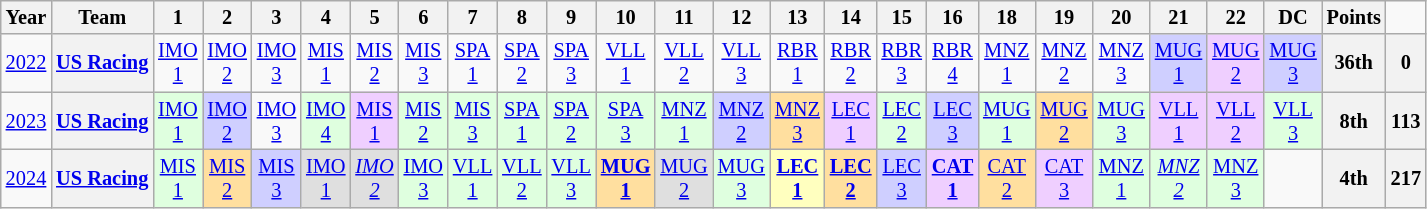<table class="wikitable" style="text-align:center; font-size:85%">
<tr>
<th>Year</th>
<th>Team</th>
<th>1</th>
<th>2</th>
<th>3</th>
<th>4</th>
<th>5</th>
<th>6</th>
<th>7</th>
<th>8</th>
<th>9</th>
<th>10</th>
<th>11</th>
<th>12</th>
<th>13</th>
<th>14</th>
<th>15</th>
<th>16</th>
<th>18</th>
<th>19</th>
<th>20</th>
<th>21</th>
<th>22</th>
<th>DC</th>
<th>Points</th>
</tr>
<tr>
<td><a href='#'>2022</a></td>
<th nowrap><a href='#'>US Racing</a></th>
<td><a href='#'>IMO<br>1</a></td>
<td><a href='#'>IMO<br>2</a></td>
<td><a href='#'>IMO<br>3</a></td>
<td><a href='#'>MIS<br>1</a></td>
<td><a href='#'>MIS<br>2</a></td>
<td><a href='#'>MIS<br>3</a></td>
<td><a href='#'>SPA<br>1</a></td>
<td><a href='#'>SPA<br>2</a></td>
<td><a href='#'>SPA<br>3</a></td>
<td><a href='#'>VLL<br>1</a></td>
<td><a href='#'>VLL<br>2</a></td>
<td><a href='#'>VLL<br>3</a></td>
<td><a href='#'>RBR<br>1</a></td>
<td><a href='#'>RBR<br>2</a></td>
<td><a href='#'>RBR<br>3</a></td>
<td><a href='#'>RBR<br>4</a></td>
<td><a href='#'>MNZ<br>1</a></td>
<td><a href='#'>MNZ<br>2</a></td>
<td><a href='#'>MNZ<br>3</a></td>
<td style="background:#CFCFFF;"><a href='#'>MUG<br>1</a><br></td>
<td style="background:#EFCFFF;"><a href='#'>MUG<br>2</a><br></td>
<td style="background:#CFCFFF;"><a href='#'>MUG<br>3</a><br></td>
<th>36th</th>
<th>0</th>
</tr>
<tr>
<td><a href='#'>2023</a></td>
<th><a href='#'>US Racing</a></th>
<td style="background:#DFFFDF;"><a href='#'>IMO<br>1</a><br></td>
<td style="background:#CFCFFF;"><a href='#'>IMO<br>2</a><br></td>
<td><a href='#'>IMO<br>3</a></td>
<td style="background:#DFFFDF;"><a href='#'>IMO<br>4</a><br></td>
<td style="background:#EFCFFF;"><a href='#'>MIS<br>1</a><br></td>
<td style="background:#DFFFDF;"><a href='#'>MIS<br>2</a><br></td>
<td style="background:#DFFFDF;"><a href='#'>MIS<br>3</a><br></td>
<td style="background:#DFFFDF;"><a href='#'>SPA<br>1</a><br></td>
<td style="background:#DFFFDF;"><a href='#'>SPA<br>2</a><br></td>
<td style="background:#DFFFDF;"><a href='#'>SPA<br>3</a><br></td>
<td style="background:#DFFFDF;"><a href='#'>MNZ<br>1</a><br></td>
<td style="background:#CFCFFF;"><a href='#'>MNZ<br>2</a><br></td>
<td style="background:#FFDF9F;"><a href='#'>MNZ<br>3</a><br></td>
<td style="background:#EFCFFF;"><a href='#'>LEC<br>1</a><br></td>
<td style="background:#DFFFDF;"><a href='#'>LEC<br>2</a><br></td>
<td style="background:#CFCFFF;"><a href='#'>LEC<br>3</a><br></td>
<td style="background:#DFFFDF;"><a href='#'>MUG<br>1</a><br></td>
<td style="background:#FFDF9F;"><a href='#'>MUG<br>2</a><br></td>
<td style="background:#DFFFDF;"><a href='#'>MUG<br>3</a><br></td>
<td style="background:#EFCFFF;"><a href='#'>VLL<br>1</a><br></td>
<td style="background:#EFCFFF;"><a href='#'>VLL<br>2</a><br></td>
<td style="background:#DFFFDF;"><a href='#'>VLL<br>3</a><br></td>
<th>8th</th>
<th>113</th>
</tr>
<tr>
<td><a href='#'>2024</a></td>
<th><a href='#'>US Racing</a></th>
<td style="background:#DFFFDF"><a href='#'>MIS<br>1</a><br></td>
<td style="background:#FFDF9F"><a href='#'>MIS<br>2</a><br></td>
<td style="background:#CFCFFF"><a href='#'>MIS<br>3</a><br></td>
<td style="background:#DFDFDF"><a href='#'>IMO<br>1</a><br></td>
<td style="background:#DFDFDF"><em><a href='#'>IMO<br>2</a></em><br></td>
<td style="background:#DFFFDF"><a href='#'>IMO<br>3</a><br></td>
<td style="background:#DFFFDF"><a href='#'>VLL<br>1</a><br></td>
<td style="background:#DFFFDF"><a href='#'>VLL<br>2</a><br></td>
<td style="background:#DFFFDF"><a href='#'>VLL<br>3</a><br></td>
<td style="background:#FFDF9F"><strong><a href='#'>MUG<br>1</a></strong><br></td>
<td style="background:#DFDFDF"><a href='#'>MUG<br>2</a><br></td>
<td style="background:#DFFFDF"><a href='#'>MUG<br>3</a><br></td>
<td style="background:#FFFFBF"><strong><a href='#'>LEC<br>1</a></strong><br></td>
<td style="background:#FFDF9F"><strong><a href='#'>LEC<br>2</a></strong><br></td>
<td style="background:#CFCFFF"><a href='#'>LEC<br>3</a><br></td>
<td style="background:#EFCFFF"><strong><a href='#'>CAT<br>1</a></strong><br></td>
<td style="background:#FFDF9F"><a href='#'>CAT<br>2</a><br></td>
<td style="background:#EFCFFF"><a href='#'>CAT<br>3</a><br></td>
<td style="background:#DFFFDF"><a href='#'>MNZ<br>1</a><br></td>
<td style="background:#DFFFDF"><em><a href='#'>MNZ<br>2</a></em><br></td>
<td style="background:#DFFFDF"><a href='#'>MNZ<br>3</a><br></td>
<td></td>
<th>4th</th>
<th>217</th>
</tr>
</table>
